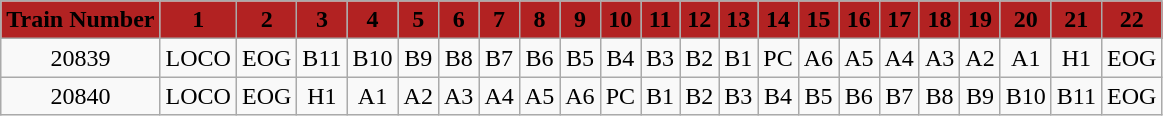<table class="wikitable plainrowheaders unsortable" style="text-align:center">
<tr>
<th rowspan="1" scope="col" style="background:FireBrick;">Train Number</th>
<th rowspan="1" scope="col" style="background:FireBrick;">1</th>
<th rowspan="1" scope="col" style="background:FireBrick;">2</th>
<th rowspan="1" scope="col" style="background:FireBrick;">3</th>
<th rowspan="1" scope="col" style="background:FireBrick;">4</th>
<th rowspan="1" scope="col" style="background:FireBrick;">5</th>
<th rowspan="1" scope="col" style="background:FireBrick;">6</th>
<th rowspan="1" scope="col" style="background:FireBrick;">7</th>
<th rowspan="1" scope="col" style="background:FireBrick;">8</th>
<th rowspan="1" scope="col" style="background:FireBrick;">9</th>
<th rowspan="1" scope="col" style="background:FireBrick;">10</th>
<th rowspan="1" scope="col" style="background:FireBrick;">11</th>
<th rowspan="1" scope="col" style="background:FireBrick;">12</th>
<th rowspan="1" scope="col" style="background:FireBrick;">13</th>
<th rowspan="1" scope="col" style="background:FireBrick;">14</th>
<th rowspan="1" scope="col" style="background:FireBrick;">15</th>
<th rowspan="1" scope="col" style="background:FireBrick;">16</th>
<th rowspan="1" scope="col" style="background:FireBrick;">17</th>
<th rowspan="1" scope="col" style="background:FireBrick;">18</th>
<th rowspan="1" scope="col" style="background:FireBrick;">19</th>
<th rowspan="1" scope="col" style="background:FireBrick;">20</th>
<th rowspan="1" scope="col" style="background:FireBrick;">21</th>
<th rowspan="1" scope="col" style="background:FireBrick;">22</th>
</tr>
<tr>
<td>20839</td>
<td>LOCO</td>
<td>EOG</td>
<td>B11</td>
<td>B10</td>
<td>B9</td>
<td>B8</td>
<td>B7</td>
<td>B6</td>
<td>B5</td>
<td>B4</td>
<td>B3</td>
<td>B2</td>
<td>B1</td>
<td>PC</td>
<td>A6</td>
<td>A5</td>
<td>A4</td>
<td>A3</td>
<td>A2</td>
<td>A1</td>
<td>H1</td>
<td>EOG</td>
</tr>
<tr>
<td>20840</td>
<td>LOCO</td>
<td>EOG</td>
<td>H1</td>
<td>A1</td>
<td>A2</td>
<td>A3</td>
<td>A4</td>
<td>A5</td>
<td>A6</td>
<td>PC</td>
<td>B1</td>
<td>B2</td>
<td>B3</td>
<td>B4</td>
<td>B5</td>
<td>B6</td>
<td>B7</td>
<td>B8</td>
<td>B9</td>
<td>B10</td>
<td>B11</td>
<td>EOG</td>
</tr>
</table>
